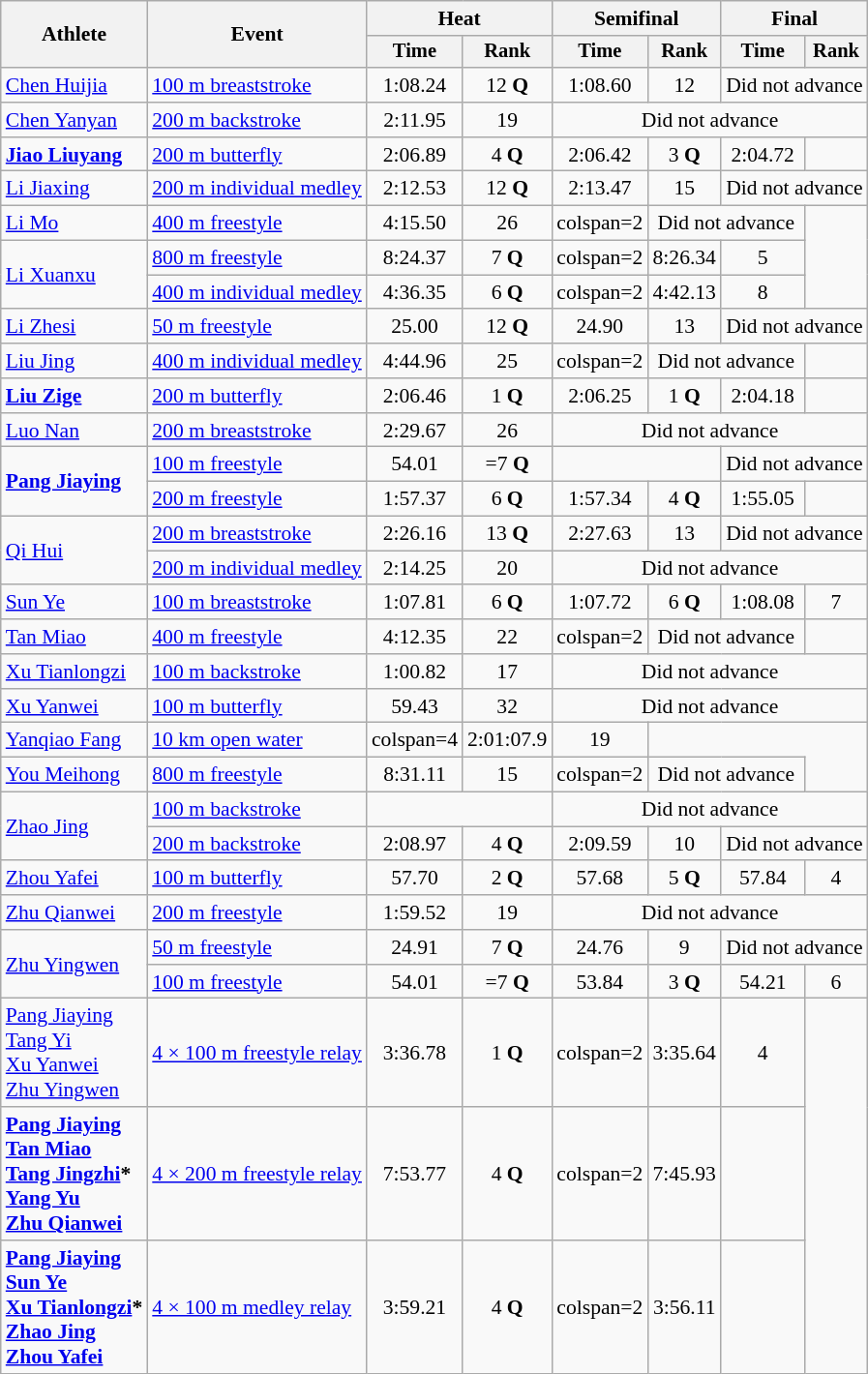<table class=wikitable style="font-size:90%">
<tr>
<th rowspan="2">Athlete</th>
<th rowspan="2">Event</th>
<th colspan="2">Heat</th>
<th colspan="2">Semifinal</th>
<th colspan="2">Final</th>
</tr>
<tr style="font-size:95%">
<th>Time</th>
<th>Rank</th>
<th>Time</th>
<th>Rank</th>
<th>Time</th>
<th>Rank</th>
</tr>
<tr align=center>
<td align=left><a href='#'>Chen Huijia</a></td>
<td align=left><a href='#'>100 m breaststroke</a></td>
<td>1:08.24</td>
<td>12 <strong>Q</strong></td>
<td>1:08.60</td>
<td>12</td>
<td colspan=2>Did not advance</td>
</tr>
<tr align=center>
<td align=left><a href='#'>Chen Yanyan</a></td>
<td align=left><a href='#'>200 m backstroke</a></td>
<td>2:11.95</td>
<td>19</td>
<td colspan=4>Did not advance</td>
</tr>
<tr align=center>
<td align=left><strong><a href='#'>Jiao Liuyang</a></strong></td>
<td align=left><a href='#'>200 m butterfly</a></td>
<td>2:06.89</td>
<td>4 <strong>Q</strong></td>
<td>2:06.42</td>
<td>3 <strong>Q</strong></td>
<td>2:04.72</td>
<td></td>
</tr>
<tr align=center>
<td align=left><a href='#'>Li Jiaxing</a></td>
<td align=left><a href='#'>200 m individual medley</a></td>
<td>2:12.53</td>
<td>12 <strong>Q</strong></td>
<td>2:13.47</td>
<td>15</td>
<td colspan=2>Did not advance</td>
</tr>
<tr align=center>
<td align=left><a href='#'>Li Mo</a></td>
<td align=left><a href='#'>400 m freestyle</a></td>
<td>4:15.50</td>
<td>26</td>
<td>colspan=2 </td>
<td colspan=2>Did not advance</td>
</tr>
<tr align=center>
<td align=left rowspan=2><a href='#'>Li Xuanxu</a></td>
<td align=left><a href='#'>800 m freestyle</a></td>
<td>8:24.37</td>
<td>7 <strong>Q</strong></td>
<td>colspan=2 </td>
<td>8:26.34</td>
<td>5</td>
</tr>
<tr align=center>
<td align=left><a href='#'>400 m individual medley</a></td>
<td>4:36.35</td>
<td>6 <strong>Q</strong></td>
<td>colspan=2 </td>
<td>4:42.13</td>
<td>8</td>
</tr>
<tr align=center>
<td align=left><a href='#'>Li Zhesi</a></td>
<td align=left><a href='#'>50 m freestyle</a></td>
<td>25.00</td>
<td>12 <strong>Q</strong></td>
<td>24.90</td>
<td>13</td>
<td colspan=2>Did not advance</td>
</tr>
<tr align=center>
<td align=left><a href='#'>Liu Jing</a></td>
<td align=left><a href='#'>400 m individual medley</a></td>
<td>4:44.96</td>
<td>25</td>
<td>colspan=2 </td>
<td colspan=2>Did not advance</td>
</tr>
<tr align=center>
<td align=left><strong><a href='#'>Liu Zige</a></strong></td>
<td align=left><a href='#'>200 m butterfly</a></td>
<td>2:06.46</td>
<td>1 <strong>Q</strong></td>
<td>2:06.25</td>
<td>1 <strong>Q</strong></td>
<td>2:04.18 </td>
<td></td>
</tr>
<tr align=center>
<td align=left><a href='#'>Luo Nan</a></td>
<td align=left><a href='#'>200 m breaststroke</a></td>
<td>2:29.67</td>
<td>26</td>
<td colspan=4>Did not advance</td>
</tr>
<tr align=center>
<td align=left rowspan=2><strong><a href='#'>Pang Jiaying</a></strong></td>
<td align=left><a href='#'>100 m freestyle</a></td>
<td>54.01</td>
<td>=7 <strong>Q</strong></td>
<td colspan=2></td>
<td colspan=2>Did not advance</td>
</tr>
<tr align=center>
<td align=left><a href='#'>200 m freestyle</a></td>
<td>1:57.37 </td>
<td>6 <strong>Q</strong></td>
<td>1:57.34</td>
<td>4 <strong>Q</strong></td>
<td>1:55.05</td>
<td></td>
</tr>
<tr align=center>
<td align=left rowspan=2><a href='#'>Qi Hui</a></td>
<td align=left><a href='#'>200 m breaststroke</a></td>
<td>2:26.16</td>
<td>13 <strong>Q</strong></td>
<td>2:27.63</td>
<td>13</td>
<td colspan=2>Did not advance</td>
</tr>
<tr align=center>
<td align=left><a href='#'>200 m individual medley</a></td>
<td>2:14.25</td>
<td>20</td>
<td colspan=4>Did not advance</td>
</tr>
<tr align=center>
<td align=left><a href='#'>Sun Ye</a></td>
<td align=left><a href='#'>100 m breaststroke</a></td>
<td>1:07.81</td>
<td>6 <strong>Q</strong></td>
<td>1:07.72</td>
<td>6 <strong>Q</strong></td>
<td>1:08.08</td>
<td>7</td>
</tr>
<tr align=center>
<td align=left><a href='#'>Tan Miao</a></td>
<td align=left><a href='#'>400 m freestyle</a></td>
<td>4:12.35</td>
<td>22</td>
<td>colspan=2 </td>
<td colspan=2>Did not advance</td>
</tr>
<tr align=center>
<td align=left><a href='#'>Xu Tianlongzi</a></td>
<td align=left><a href='#'>100 m backstroke</a></td>
<td>1:00.82</td>
<td>17</td>
<td colspan=4>Did not advance</td>
</tr>
<tr align=center>
<td align=left><a href='#'>Xu Yanwei</a></td>
<td align=left><a href='#'>100 m butterfly</a></td>
<td>59.43</td>
<td>32</td>
<td colspan=4>Did not advance</td>
</tr>
<tr align=center>
<td align=left><a href='#'>Yanqiao Fang</a></td>
<td align=left><a href='#'>10 km open water</a></td>
<td>colspan=4 </td>
<td>2:01:07.9</td>
<td>19</td>
</tr>
<tr align=center>
<td align=left><a href='#'>You Meihong</a></td>
<td align=left><a href='#'>800 m freestyle</a></td>
<td>8:31.11</td>
<td>15</td>
<td>colspan=2 </td>
<td colspan=2>Did not advance</td>
</tr>
<tr align=center>
<td align=left rowspan=2><a href='#'>Zhao Jing</a></td>
<td align=left><a href='#'>100 m backstroke</a></td>
<td colspan=2></td>
<td colspan=4>Did not advance</td>
</tr>
<tr align=center>
<td align=left><a href='#'>200 m backstroke</a></td>
<td>2:08.97</td>
<td>4 <strong>Q</strong></td>
<td>2:09.59</td>
<td>10</td>
<td colspan=2>Did not advance</td>
</tr>
<tr align=center>
<td align=left><a href='#'>Zhou Yafei</a></td>
<td align=left><a href='#'>100 m butterfly</a></td>
<td>57.70</td>
<td>2 <strong>Q</strong></td>
<td>57.68</td>
<td>5 <strong>Q</strong></td>
<td>57.84</td>
<td>4</td>
</tr>
<tr align=center>
<td align=left><a href='#'>Zhu Qianwei</a></td>
<td align=left><a href='#'>200 m freestyle</a></td>
<td>1:59.52</td>
<td>19</td>
<td colspan=4>Did not advance</td>
</tr>
<tr align=center>
<td align=left rowspan=2><a href='#'>Zhu Yingwen</a></td>
<td align=left><a href='#'>50 m freestyle</a></td>
<td>24.91</td>
<td>7 <strong>Q</strong></td>
<td>24.76</td>
<td>9</td>
<td colspan=2>Did not advance</td>
</tr>
<tr align=center>
<td align=left><a href='#'>100 m freestyle</a></td>
<td>54.01</td>
<td>=7 <strong>Q</strong></td>
<td>53.84</td>
<td>3 <strong>Q</strong></td>
<td>54.21</td>
<td>6</td>
</tr>
<tr align=center>
<td align=left><a href='#'>Pang Jiaying</a><br><a href='#'>Tang Yi</a><br><a href='#'>Xu Yanwei</a><br><a href='#'>Zhu Yingwen</a></td>
<td align=left><a href='#'>4 × 100 m freestyle relay</a></td>
<td>3:36.78</td>
<td>1 <strong>Q</strong></td>
<td>colspan=2 </td>
<td>3:35.64</td>
<td>4</td>
</tr>
<tr align=center>
<td align=left><strong><a href='#'>Pang Jiaying</a><br><a href='#'>Tan Miao</a><br><a href='#'>Tang Jingzhi</a>*<br><a href='#'>Yang Yu</a><br><a href='#'>Zhu Qianwei</a></strong></td>
<td align=left><a href='#'>4 × 200 m freestyle relay</a></td>
<td>7:53.77</td>
<td>4 <strong>Q</strong></td>
<td>colspan=2 </td>
<td>7:45.93</td>
<td></td>
</tr>
<tr align=center>
<td align=left><strong><a href='#'>Pang Jiaying</a><br><a href='#'>Sun Ye</a><br><a href='#'>Xu Tianlongzi</a>*<br><a href='#'>Zhao Jing</a><br><a href='#'>Zhou Yafei</a></strong></td>
<td align=left><a href='#'>4 × 100 m medley relay</a></td>
<td>3:59.21</td>
<td>4 <strong>Q</strong></td>
<td>colspan=2 </td>
<td>3:56.11</td>
<td></td>
</tr>
</table>
